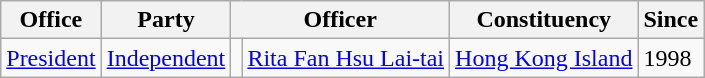<table class=wikitable>
<tr>
<th>Office</th>
<th>Party</th>
<th colspan=2>Officer</th>
<th>Constituency</th>
<th>Since</th>
</tr>
<tr>
<td><a href='#'>President</a></td>
<td><a href='#'>Independent</a></td>
<td></td>
<td><a href='#'>Rita Fan Hsu Lai-tai</a></td>
<td><a href='#'>Hong Kong Island</a></td>
<td>1998</td>
</tr>
</table>
